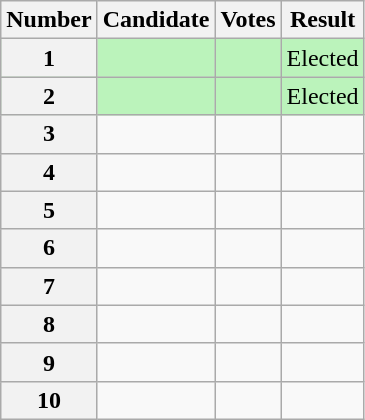<table class="wikitable sortable">
<tr>
<th scope="col">Number</th>
<th scope="col">Candidate</th>
<th scope="col">Votes</th>
<th scope="col">Result</th>
</tr>
<tr bgcolor=bbf3bb>
<th scope="row">1</th>
<td></td>
<td align="right"></td>
<td>Elected</td>
</tr>
<tr bgcolor=bbf3bb>
<th scope="row">2</th>
<td></td>
<td align="right"></td>
<td>Elected</td>
</tr>
<tr>
<th scope="row">3</th>
<td></td>
<td align="right"></td>
<td></td>
</tr>
<tr>
<th scope="row">4</th>
<td></td>
<td align="right"></td>
<td></td>
</tr>
<tr>
<th scope="row">5</th>
<td></td>
<td align="right"></td>
<td></td>
</tr>
<tr>
<th scope="row">6</th>
<td></td>
<td align="right"></td>
<td></td>
</tr>
<tr>
<th scope="row">7</th>
<td></td>
<td align="right"></td>
<td></td>
</tr>
<tr>
<th scope="row">8</th>
<td></td>
<td align="right"></td>
<td></td>
</tr>
<tr>
<th scope="row">9</th>
<td></td>
<td align="right"></td>
<td></td>
</tr>
<tr>
<th scope="row">10</th>
<td></td>
<td align="right"></td>
<td></td>
</tr>
</table>
